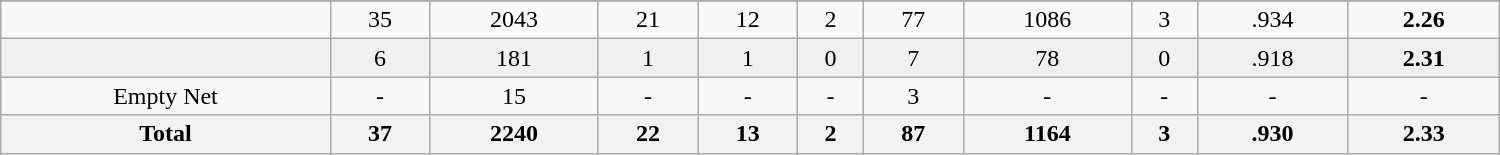<table class="wikitable sortable" width ="1000">
<tr align="center">
</tr>
<tr align="center" bgcolor="">
<td></td>
<td>35</td>
<td>2043</td>
<td>21</td>
<td>12</td>
<td>2</td>
<td>77</td>
<td>1086</td>
<td>3</td>
<td>.934</td>
<td><strong>2.26</strong></td>
</tr>
<tr align="center" bgcolor="f0f0f0">
<td></td>
<td>6</td>
<td>181</td>
<td>1</td>
<td>1</td>
<td>0</td>
<td>7</td>
<td>78</td>
<td>0</td>
<td>.918</td>
<td><strong>2.31</strong></td>
</tr>
<tr align="center" bgcolor="">
<td>Empty Net</td>
<td>-</td>
<td>15</td>
<td>-</td>
<td>-</td>
<td>-</td>
<td>3</td>
<td>-</td>
<td>-</td>
<td>-</td>
<td>-</td>
</tr>
<tr>
<th>Total</th>
<th>37</th>
<th>2240</th>
<th>22</th>
<th>13</th>
<th>2</th>
<th>87</th>
<th>1164</th>
<th>3</th>
<th>.930</th>
<th>2.33</th>
</tr>
</table>
